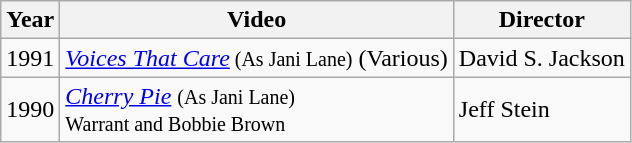<table class="wikitable">
<tr>
<th>Year</th>
<th>Video</th>
<th>Director</th>
</tr>
<tr>
<td>1991</td>
<td><em><a href='#'>Voices That Care</a></em><small> (As Jani Lane)</small> (Various)</td>
<td>David S. Jackson</td>
</tr>
<tr>
<td>1990</td>
<td><em><a href='#'>Cherry Pie</a></em> <small>(As Jani Lane)<br>Warrant and Bobbie Brown</small></td>
<td>Jeff Stein</td>
</tr>
</table>
